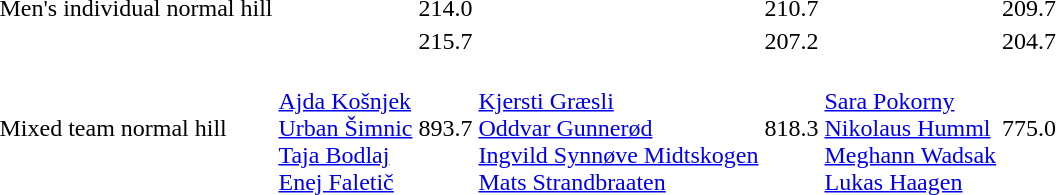<table>
<tr>
<td>Men's individual normal hill<br></td>
<td></td>
<td>214.0</td>
<td></td>
<td>210.7</td>
<td></td>
<td>209.7</td>
</tr>
<tr>
<td><br></td>
<td></td>
<td>215.7</td>
<td></td>
<td>207.2</td>
<td></td>
<td>204.7</td>
</tr>
<tr>
<td>Mixed team normal hill<br></td>
<td><br><a href='#'>Ajda Košnjek</a><br><a href='#'>Urban Šimnic</a><br><a href='#'>Taja Bodlaj</a><br><a href='#'>Enej Faletič</a></td>
<td>893.7</td>
<td><br><a href='#'>Kjersti Græsli</a><br><a href='#'>Oddvar Gunnerød</a><br><a href='#'>Ingvild Synnøve Midtskogen</a><br><a href='#'>Mats Strandbraaten</a></td>
<td>818.3</td>
<td><br><a href='#'>Sara Pokorny</a><br><a href='#'>Nikolaus Humml</a><br><a href='#'>Meghann Wadsak</a><br><a href='#'>Lukas Haagen</a></td>
<td>775.0</td>
</tr>
</table>
